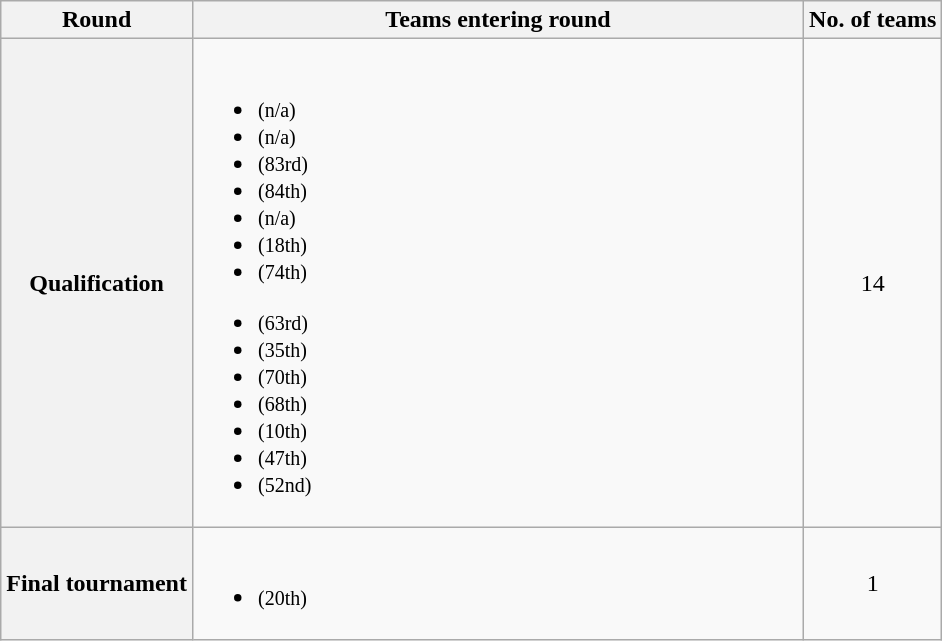<table class="wikitable">
<tr>
<th>Round</th>
<th width=400>Teams entering round</th>
<th>No. of teams</th>
</tr>
<tr>
<th>Qualification</th>
<td><br>
<ul><li> <small>(n/a)</small></li><li> <small>(n/a)</small></li><li> <small>(83rd)</small></li><li> <small>(84th)</small></li><li> <small>(n/a)</small></li><li> <small>(18th)</small></li><li> <small>(74th)</small></li></ul><ul><li> <small>(63rd)</small></li><li> <small>(35th)</small></li><li> <small>(70th)</small></li><li> <small>(68th)</small></li><li> <small>(10th)</small></li><li> <small>(47th)</small></li><li> <small>(52nd)</small></li></ul></td>
<td align=center>14</td>
</tr>
<tr>
<th>Final tournament</th>
<td><br><ul><li> <small>(20th)</small></li></ul></td>
<td align=center>1</td>
</tr>
</table>
